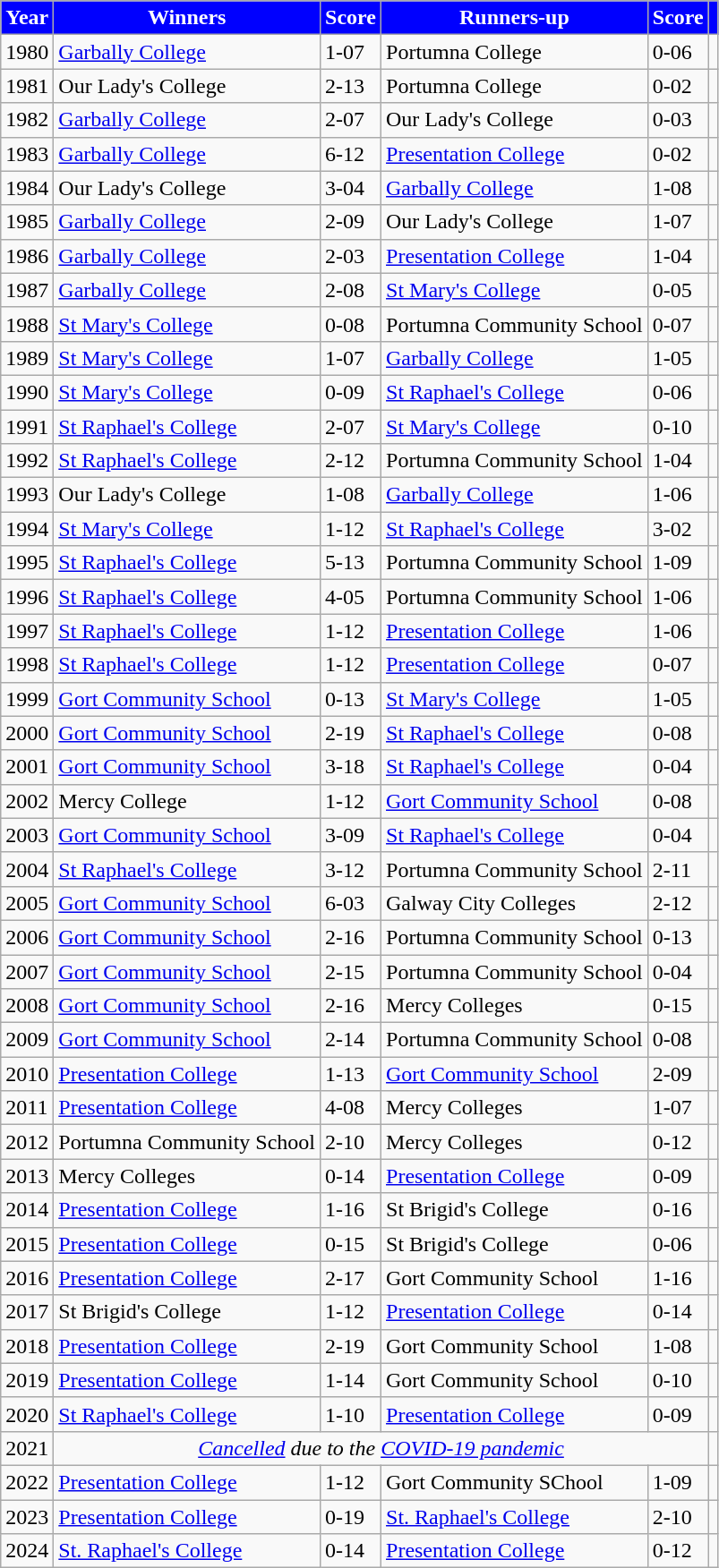<table class="wikitable sortable" style="text-align:left;">
<tr>
<th style="background:blue;color:white;">Year</th>
<th style="background:blue;color:white;">Winners</th>
<th style="background:blue;color:white;">Score</th>
<th style="background:blue;color:white;">Runners-up</th>
<th style="background:blue;color:white;">Score</th>
<th style="background:blue;color:white;"></th>
</tr>
<tr>
<td>1980</td>
<td><a href='#'>Garbally College</a></td>
<td>1-07</td>
<td>Portumna College</td>
<td>0-06</td>
<td></td>
</tr>
<tr>
<td>1981</td>
<td>Our Lady's College</td>
<td>2-13</td>
<td>Portumna College</td>
<td>0-02</td>
<td></td>
</tr>
<tr>
<td>1982</td>
<td><a href='#'>Garbally College</a></td>
<td>2-07</td>
<td>Our Lady's College</td>
<td>0-03</td>
<td></td>
</tr>
<tr>
<td>1983</td>
<td><a href='#'>Garbally College</a></td>
<td>6-12</td>
<td><a href='#'>Presentation College</a></td>
<td>0-02</td>
<td></td>
</tr>
<tr>
<td>1984</td>
<td>Our Lady's College</td>
<td>3-04</td>
<td><a href='#'>Garbally College</a></td>
<td>1-08</td>
<td></td>
</tr>
<tr>
<td>1985</td>
<td><a href='#'>Garbally College</a></td>
<td>2-09</td>
<td>Our Lady's College</td>
<td>1-07</td>
<td></td>
</tr>
<tr>
<td>1986</td>
<td><a href='#'>Garbally College</a></td>
<td>2-03</td>
<td><a href='#'>Presentation College</a></td>
<td>1-04</td>
<td></td>
</tr>
<tr>
<td>1987</td>
<td><a href='#'>Garbally College</a></td>
<td>2-08</td>
<td><a href='#'>St Mary's College</a></td>
<td>0-05</td>
<td></td>
</tr>
<tr>
<td>1988</td>
<td><a href='#'>St Mary's College</a></td>
<td>0-08</td>
<td>Portumna Community School</td>
<td>0-07</td>
<td></td>
</tr>
<tr>
<td>1989</td>
<td><a href='#'>St Mary's College</a></td>
<td>1-07</td>
<td><a href='#'>Garbally College</a></td>
<td>1-05</td>
<td></td>
</tr>
<tr>
<td>1990</td>
<td><a href='#'>St Mary's College</a></td>
<td>0-09</td>
<td><a href='#'>St Raphael's College</a></td>
<td>0-06</td>
<td></td>
</tr>
<tr>
<td>1991</td>
<td><a href='#'>St Raphael's College</a></td>
<td>2-07</td>
<td><a href='#'>St Mary's College</a></td>
<td>0-10</td>
<td></td>
</tr>
<tr>
<td>1992</td>
<td><a href='#'>St Raphael's College</a></td>
<td>2-12</td>
<td>Portumna Community School</td>
<td>1-04</td>
<td></td>
</tr>
<tr>
<td>1993</td>
<td>Our Lady's College</td>
<td>1-08</td>
<td><a href='#'>Garbally College</a></td>
<td>1-06</td>
<td></td>
</tr>
<tr>
<td>1994</td>
<td><a href='#'>St Mary's College</a></td>
<td>1-12</td>
<td><a href='#'>St Raphael's College</a></td>
<td>3-02</td>
<td></td>
</tr>
<tr>
<td>1995</td>
<td><a href='#'>St Raphael's College</a></td>
<td>5-13</td>
<td>Portumna Community School</td>
<td>1-09</td>
<td></td>
</tr>
<tr>
<td>1996</td>
<td><a href='#'>St Raphael's College</a></td>
<td>4-05</td>
<td>Portumna Community School</td>
<td>1-06</td>
<td></td>
</tr>
<tr>
<td>1997</td>
<td><a href='#'>St Raphael's College</a></td>
<td>1-12</td>
<td><a href='#'>Presentation College</a></td>
<td>1-06</td>
<td></td>
</tr>
<tr>
<td>1998</td>
<td><a href='#'>St Raphael's College</a></td>
<td>1-12</td>
<td><a href='#'>Presentation College</a></td>
<td>0-07</td>
<td></td>
</tr>
<tr>
<td>1999</td>
<td><a href='#'>Gort Community School</a></td>
<td>0-13</td>
<td><a href='#'>St Mary's College</a></td>
<td>1-05</td>
<td></td>
</tr>
<tr>
<td>2000</td>
<td><a href='#'>Gort Community School</a></td>
<td>2-19</td>
<td><a href='#'>St Raphael's College</a></td>
<td>0-08</td>
<td></td>
</tr>
<tr>
<td>2001</td>
<td><a href='#'>Gort Community School</a></td>
<td>3-18</td>
<td><a href='#'>St Raphael's College</a></td>
<td>0-04</td>
<td></td>
</tr>
<tr>
<td>2002</td>
<td>Mercy College</td>
<td>1-12</td>
<td><a href='#'>Gort Community School</a></td>
<td>0-08</td>
<td></td>
</tr>
<tr>
<td>2003</td>
<td><a href='#'>Gort Community School</a></td>
<td>3-09</td>
<td><a href='#'>St Raphael's College</a></td>
<td>0-04</td>
<td></td>
</tr>
<tr>
<td>2004</td>
<td><a href='#'>St Raphael's College</a></td>
<td>3-12</td>
<td>Portumna Community School</td>
<td>2-11</td>
<td></td>
</tr>
<tr>
<td>2005</td>
<td><a href='#'>Gort Community School</a></td>
<td>6-03</td>
<td>Galway City Colleges</td>
<td>2-12</td>
<td></td>
</tr>
<tr>
<td>2006</td>
<td><a href='#'>Gort Community School</a></td>
<td>2-16</td>
<td>Portumna Community School</td>
<td>0-13</td>
<td></td>
</tr>
<tr>
<td>2007</td>
<td><a href='#'>Gort Community School</a></td>
<td>2-15</td>
<td>Portumna Community School</td>
<td>0-04</td>
<td></td>
</tr>
<tr>
<td>2008</td>
<td><a href='#'>Gort Community School</a></td>
<td>2-16</td>
<td>Mercy Colleges</td>
<td>0-15</td>
<td></td>
</tr>
<tr>
<td>2009</td>
<td><a href='#'>Gort Community School</a></td>
<td>2-14</td>
<td>Portumna Community School</td>
<td>0-08</td>
<td></td>
</tr>
<tr>
<td>2010</td>
<td><a href='#'>Presentation College</a></td>
<td>1-13</td>
<td><a href='#'>Gort Community School</a></td>
<td>2-09</td>
<td></td>
</tr>
<tr>
<td>2011</td>
<td><a href='#'>Presentation College</a></td>
<td>4-08</td>
<td>Mercy Colleges</td>
<td>1-07</td>
<td></td>
</tr>
<tr>
<td>2012</td>
<td>Portumna Community School</td>
<td>2-10</td>
<td>Mercy Colleges</td>
<td>0-12</td>
<td></td>
</tr>
<tr>
<td>2013</td>
<td>Mercy Colleges</td>
<td>0-14</td>
<td><a href='#'>Presentation College</a></td>
<td>0-09</td>
<td></td>
</tr>
<tr>
<td>2014</td>
<td><a href='#'>Presentation College</a></td>
<td>1-16</td>
<td>St Brigid's College</td>
<td>0-16</td>
<td></td>
</tr>
<tr>
<td>2015</td>
<td><a href='#'>Presentation College</a></td>
<td>0-15</td>
<td>St Brigid's College</td>
<td>0-06</td>
<td></td>
</tr>
<tr>
<td>2016</td>
<td><a href='#'>Presentation College</a></td>
<td>2-17</td>
<td>Gort Community School</td>
<td>1-16</td>
<td></td>
</tr>
<tr>
<td>2017</td>
<td>St Brigid's College</td>
<td>1-12</td>
<td><a href='#'>Presentation College</a></td>
<td>0-14</td>
<td></td>
</tr>
<tr>
<td>2018</td>
<td><a href='#'>Presentation College</a></td>
<td>2-19</td>
<td>Gort Community School</td>
<td>1-08</td>
<td></td>
</tr>
<tr>
<td>2019</td>
<td><a href='#'>Presentation College</a></td>
<td>1-14</td>
<td>Gort Community School</td>
<td>0-10</td>
<td></td>
</tr>
<tr>
<td>2020</td>
<td><a href='#'>St Raphael's College</a></td>
<td>1-10</td>
<td><a href='#'>Presentation College</a></td>
<td>0-09</td>
<td></td>
</tr>
<tr>
<td>2021</td>
<td colspan=4 align=center><em><a href='#'>Cancelled</a> due to the <a href='#'>COVID-19 pandemic</a></em></td>
<td></td>
</tr>
<tr>
<td>2022</td>
<td><a href='#'>Presentation College</a></td>
<td>1-12</td>
<td>Gort Community SChool</td>
<td>1-09</td>
<td></td>
</tr>
<tr>
<td>2023</td>
<td><a href='#'>Presentation College</a></td>
<td>0-19</td>
<td><a href='#'>St. Raphael's College</a></td>
<td>2-10</td>
<td></td>
</tr>
<tr>
<td>2024</td>
<td><a href='#'>St. Raphael's College</a></td>
<td>0-14</td>
<td><a href='#'>Presentation College</a></td>
<td>0-12</td>
<td></td>
</tr>
</table>
